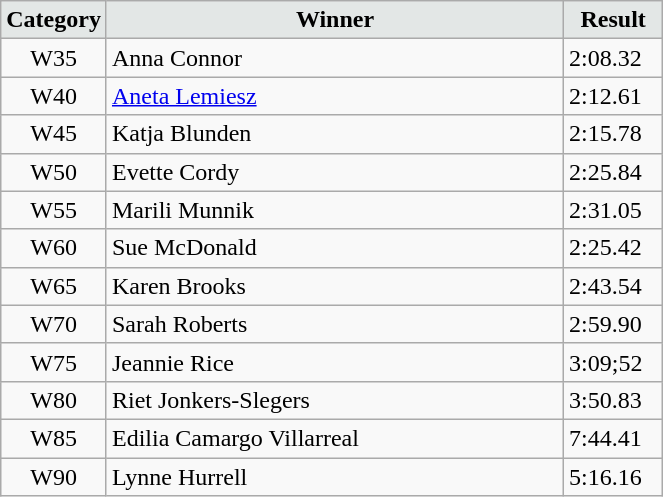<table class="wikitable" width=35%>
<tr>
<td width=15% align="center" bgcolor=#E3E7E6><strong>Category</strong></td>
<td align="center" bgcolor=#E3E7E6> <strong>Winner</strong></td>
<td width=15% align="center" bgcolor=#E3E7E6><strong>Result</strong></td>
</tr>
<tr>
<td align="center">W35</td>
<td> Anna Connor</td>
<td>2:08.32</td>
</tr>
<tr>
<td align="center">W40</td>
<td> <a href='#'>Aneta Lemiesz</a></td>
<td>2:12.61</td>
</tr>
<tr>
<td align="center">W45</td>
<td> Katja Blunden</td>
<td>2:15.78</td>
</tr>
<tr>
<td align="center">W50</td>
<td> Evette Cordy</td>
<td>2:25.84</td>
</tr>
<tr>
<td align="center">W55</td>
<td> Marili Munnik</td>
<td>2:31.05</td>
</tr>
<tr>
<td align="center">W60</td>
<td> Sue McDonald</td>
<td>2:25.42</td>
</tr>
<tr>
<td align="center">W65</td>
<td> Karen Brooks</td>
<td>2:43.54</td>
</tr>
<tr>
<td align="center">W70</td>
<td> Sarah Roberts</td>
<td>2:59.90</td>
</tr>
<tr>
<td align="center">W75</td>
<td> Jeannie Rice</td>
<td>3:09;52</td>
</tr>
<tr>
<td align="center">W80</td>
<td> Riet Jonkers-Slegers</td>
<td>3:50.83</td>
</tr>
<tr>
<td align="center">W85</td>
<td> Edilia Camargo Villarreal</td>
<td>7:44.41</td>
</tr>
<tr>
<td align="center">W90</td>
<td> Lynne Hurrell</td>
<td>5:16.16</td>
</tr>
</table>
